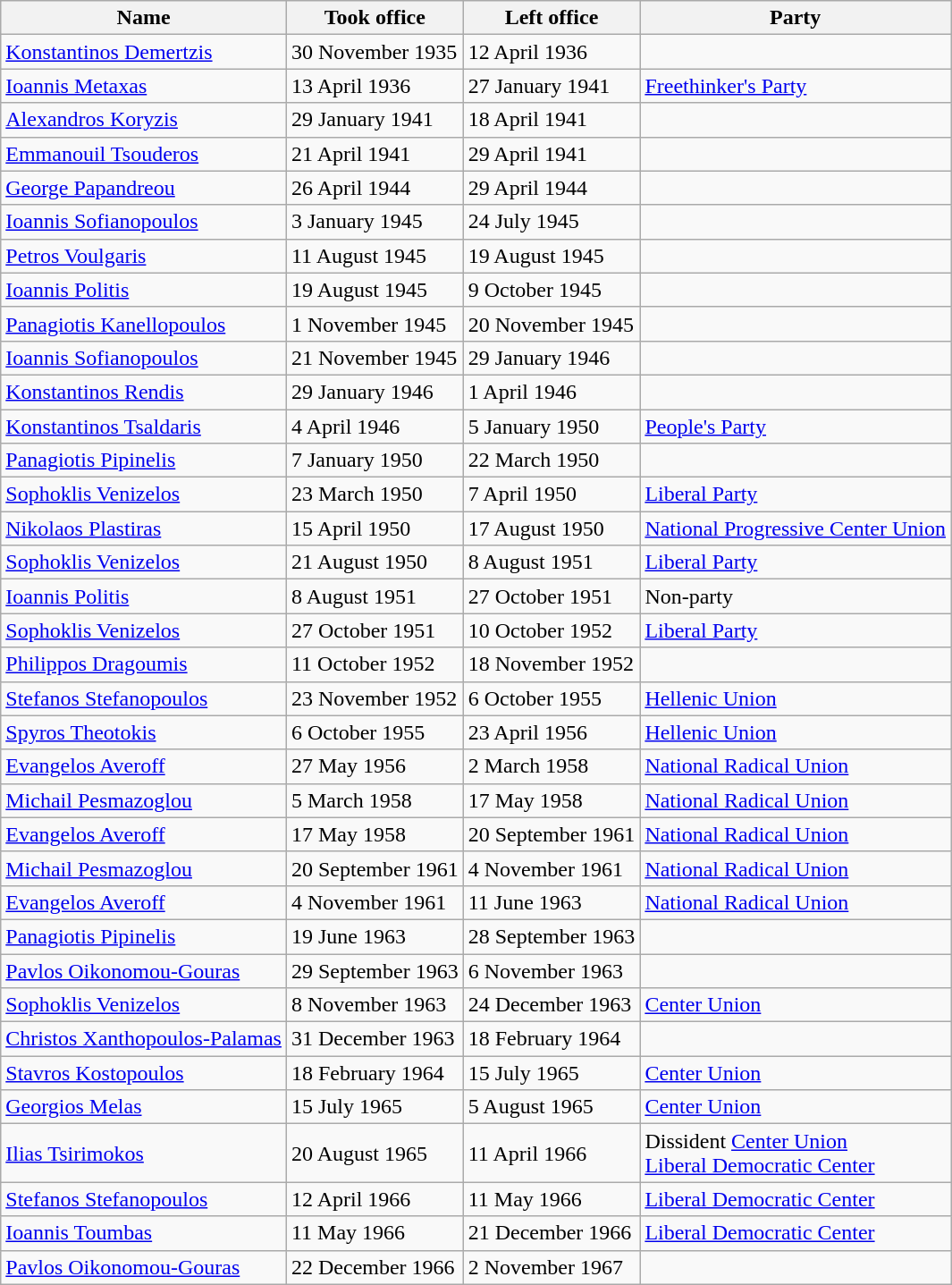<table class="wikitable">
<tr>
<th>Name</th>
<th>Took office</th>
<th>Left office</th>
<th>Party</th>
</tr>
<tr>
<td><a href='#'>Konstantinos Demertzis</a></td>
<td>30 November 1935</td>
<td>12 April 1936</td>
<td></td>
</tr>
<tr>
<td><a href='#'>Ioannis Metaxas</a></td>
<td>13 April 1936</td>
<td>27 January 1941</td>
<td><a href='#'>Freethinker's Party</a></td>
</tr>
<tr>
<td><a href='#'>Alexandros Koryzis</a></td>
<td>29 January 1941</td>
<td>18 April 1941</td>
<td></td>
</tr>
<tr>
<td><a href='#'>Emmanouil Tsouderos</a></td>
<td>21 April 1941</td>
<td>29 April 1941</td>
<td></td>
</tr>
<tr>
<td><a href='#'>George Papandreou</a></td>
<td>26 April 1944</td>
<td>29 April 1944</td>
<td></td>
</tr>
<tr>
<td><a href='#'>Ioannis Sofianopoulos</a></td>
<td>3 January 1945</td>
<td>24 July 1945</td>
<td></td>
</tr>
<tr>
<td><a href='#'>Petros Voulgaris</a></td>
<td>11 August 1945</td>
<td>19 August 1945</td>
<td></td>
</tr>
<tr>
<td><a href='#'>Ioannis Politis</a></td>
<td>19 August 1945</td>
<td>9 October 1945</td>
<td></td>
</tr>
<tr>
<td><a href='#'>Panagiotis Kanellopoulos</a></td>
<td>1 November 1945</td>
<td>20 November 1945</td>
<td></td>
</tr>
<tr>
<td><a href='#'>Ioannis Sofianopoulos</a></td>
<td>21 November 1945</td>
<td>29 January 1946</td>
<td></td>
</tr>
<tr>
<td><a href='#'>Konstantinos Rendis</a></td>
<td>29 January 1946</td>
<td>1 April 1946</td>
<td></td>
</tr>
<tr>
<td><a href='#'>Konstantinos Tsaldaris</a></td>
<td>4 April 1946</td>
<td>5 January 1950</td>
<td><a href='#'>People's Party</a></td>
</tr>
<tr>
<td><a href='#'>Panagiotis Pipinelis</a></td>
<td>7 January 1950</td>
<td>22 March 1950</td>
<td></td>
</tr>
<tr>
<td><a href='#'>Sophoklis Venizelos</a></td>
<td>23 March 1950</td>
<td>7 April 1950</td>
<td><a href='#'>Liberal Party</a></td>
</tr>
<tr>
<td><a href='#'>Nikolaos Plastiras</a></td>
<td>15 April 1950</td>
<td>17 August 1950</td>
<td><a href='#'>National Progressive Center Union</a></td>
</tr>
<tr>
<td><a href='#'>Sophoklis Venizelos</a></td>
<td>21 August 1950</td>
<td>8 August 1951</td>
<td><a href='#'>Liberal Party</a></td>
</tr>
<tr>
<td><a href='#'>Ioannis Politis</a></td>
<td>8 August 1951</td>
<td>27 October 1951</td>
<td>Non-party</td>
</tr>
<tr>
<td><a href='#'>Sophoklis Venizelos</a></td>
<td>27 October 1951</td>
<td>10 October 1952</td>
<td><a href='#'>Liberal Party</a></td>
</tr>
<tr>
<td><a href='#'>Philippos Dragoumis</a></td>
<td>11 October 1952</td>
<td>18 November 1952</td>
<td></td>
</tr>
<tr>
<td><a href='#'>Stefanos Stefanopoulos</a></td>
<td>23 November 1952</td>
<td>6 October 1955</td>
<td><a href='#'>Hellenic Union</a></td>
</tr>
<tr>
<td><a href='#'>Spyros Theotokis</a></td>
<td>6 October 1955</td>
<td>23 April 1956</td>
<td><a href='#'>Hellenic Union</a></td>
</tr>
<tr>
<td><a href='#'>Evangelos Averoff</a></td>
<td>27 May 1956</td>
<td>2 March 1958</td>
<td><a href='#'>National Radical Union</a></td>
</tr>
<tr>
<td><a href='#'>Michail Pesmazoglou</a></td>
<td>5 March 1958</td>
<td>17 May 1958</td>
<td><a href='#'>National Radical Union</a></td>
</tr>
<tr>
<td><a href='#'>Evangelos Averoff</a></td>
<td>17 May 1958</td>
<td>20 September 1961</td>
<td><a href='#'>National Radical Union</a></td>
</tr>
<tr>
<td><a href='#'>Michail Pesmazoglou</a></td>
<td>20 September 1961</td>
<td>4 November 1961</td>
<td><a href='#'>National Radical Union</a></td>
</tr>
<tr>
<td><a href='#'>Evangelos Averoff</a></td>
<td>4 November 1961</td>
<td>11 June 1963</td>
<td><a href='#'>National Radical Union</a></td>
</tr>
<tr>
<td><a href='#'>Panagiotis Pipinelis</a></td>
<td>19 June 1963</td>
<td>28 September 1963</td>
<td></td>
</tr>
<tr>
<td><a href='#'>Pavlos Oikonomou-Gouras</a></td>
<td>29 September 1963</td>
<td>6 November 1963</td>
<td></td>
</tr>
<tr>
<td><a href='#'>Sophoklis Venizelos</a></td>
<td>8 November 1963</td>
<td>24 December 1963</td>
<td><a href='#'>Center Union</a></td>
</tr>
<tr>
<td><a href='#'>Christos Xanthopoulos-Palamas</a></td>
<td>31 December 1963</td>
<td>18 February 1964</td>
<td></td>
</tr>
<tr>
<td><a href='#'>Stavros Kostopoulos</a></td>
<td>18 February 1964</td>
<td>15 July 1965</td>
<td><a href='#'>Center Union</a></td>
</tr>
<tr>
<td><a href='#'>Georgios Melas</a></td>
<td>15 July 1965</td>
<td>5 August 1965</td>
<td><a href='#'>Center Union</a></td>
</tr>
<tr>
<td><a href='#'>Ilias Tsirimokos</a></td>
<td>20 August 1965</td>
<td>11 April 1966</td>
<td>Dissident <a href='#'>Center Union</a><br><a href='#'>Liberal Democratic Center</a></td>
</tr>
<tr>
<td><a href='#'>Stefanos Stefanopoulos</a></td>
<td>12 April 1966</td>
<td>11 May 1966</td>
<td><a href='#'>Liberal Democratic Center</a></td>
</tr>
<tr>
<td><a href='#'>Ioannis Toumbas</a></td>
<td>11 May 1966</td>
<td>21 December 1966</td>
<td><a href='#'>Liberal Democratic Center</a></td>
</tr>
<tr>
<td><a href='#'>Pavlos Oikonomou-Gouras</a></td>
<td>22 December 1966</td>
<td>2 November 1967</td>
<td></td>
</tr>
</table>
